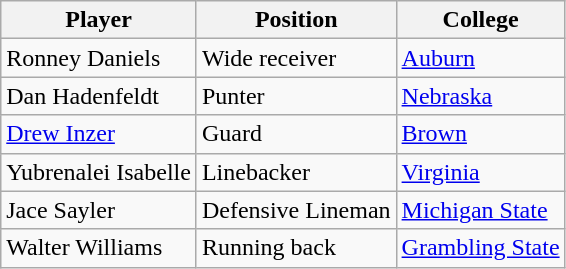<table class="wikitable">
<tr>
<th>Player</th>
<th>Position</th>
<th>College</th>
</tr>
<tr>
<td>Ronney Daniels</td>
<td>Wide receiver</td>
<td><a href='#'>Auburn</a></td>
</tr>
<tr>
<td>Dan Hadenfeldt</td>
<td>Punter</td>
<td><a href='#'>Nebraska</a></td>
</tr>
<tr>
<td><a href='#'>Drew Inzer</a></td>
<td>Guard</td>
<td><a href='#'>Brown</a></td>
</tr>
<tr>
<td>Yubrenalei Isabelle</td>
<td>Linebacker</td>
<td><a href='#'>Virginia</a></td>
</tr>
<tr>
<td>Jace Sayler</td>
<td>Defensive Lineman</td>
<td><a href='#'>Michigan State</a></td>
</tr>
<tr>
<td>Walter Williams</td>
<td>Running back</td>
<td><a href='#'>Grambling State</a></td>
</tr>
</table>
